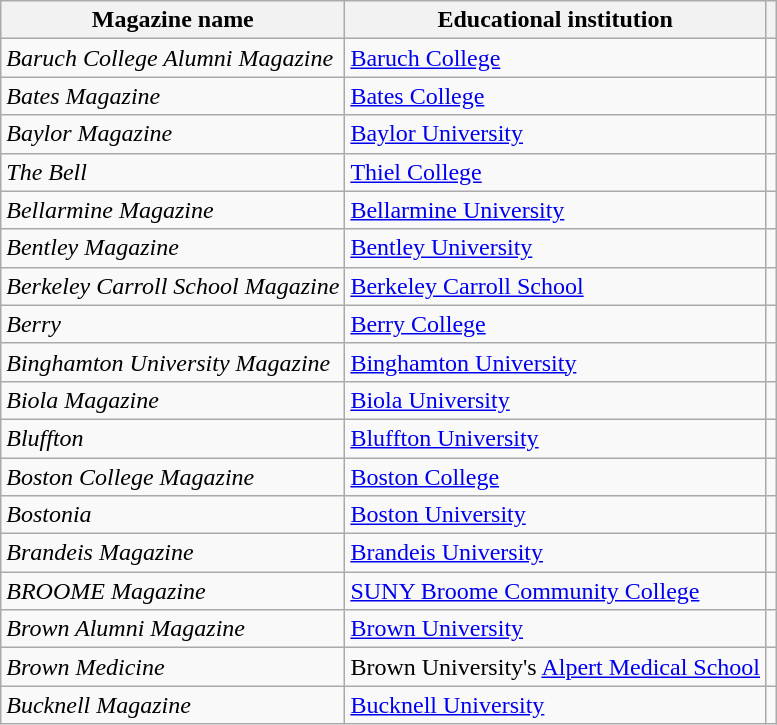<table class="wikitable">
<tr>
<th>Magazine name</th>
<th>Educational institution</th>
<th></th>
</tr>
<tr>
<td><em>Baruch College Alumni Magazine</em></td>
<td><a href='#'>Baruch College</a></td>
<td></td>
</tr>
<tr>
<td><em>Bates Magazine</em></td>
<td><a href='#'>Bates College</a></td>
<td></td>
</tr>
<tr>
<td><em>Baylor Magazine</em></td>
<td><a href='#'>Baylor University</a></td>
<td></td>
</tr>
<tr>
<td><em>The Bell</em></td>
<td><a href='#'>Thiel College</a></td>
<td></td>
</tr>
<tr>
<td><em>Bellarmine Magazine</em></td>
<td><a href='#'>Bellarmine University</a></td>
<td></td>
</tr>
<tr>
<td><em>Bentley Magazine</em></td>
<td><a href='#'>Bentley University</a></td>
<td></td>
</tr>
<tr>
<td><em>Berkeley Carroll School Magazine</em></td>
<td><a href='#'>Berkeley Carroll School</a></td>
<td></td>
</tr>
<tr>
<td><em>Berry</em></td>
<td><a href='#'>Berry College</a></td>
<td></td>
</tr>
<tr>
<td><em>Binghamton University Magazine</em></td>
<td><a href='#'>Binghamton University</a></td>
<td></td>
</tr>
<tr>
<td><em>Biola Magazine</em></td>
<td><a href='#'>Biola University</a></td>
<td></td>
</tr>
<tr>
<td><em>Bluffton</em></td>
<td><a href='#'>Bluffton University</a></td>
<td></td>
</tr>
<tr>
<td><em>Boston College Magazine</em></td>
<td><a href='#'>Boston College</a></td>
<td></td>
</tr>
<tr>
<td><em>Bostonia</em></td>
<td><a href='#'>Boston University</a></td>
<td></td>
</tr>
<tr>
<td><em>Brandeis Magazine</em></td>
<td><a href='#'>Brandeis University</a></td>
<td></td>
</tr>
<tr>
<td><em>BROOME Magazine</em></td>
<td><a href='#'>SUNY Broome Community College</a></td>
<td></td>
</tr>
<tr>
<td><em>Brown Alumni Magazine</em></td>
<td><a href='#'>Brown University</a></td>
<td></td>
</tr>
<tr>
<td><em>Brown Medicine</em></td>
<td>Brown University's <a href='#'>Alpert Medical School</a></td>
<td></td>
</tr>
<tr>
<td><em>Bucknell Magazine</em></td>
<td><a href='#'>Bucknell University</a></td>
<td></td>
</tr>
</table>
